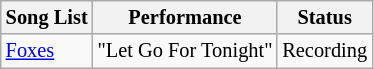<table class="wikitable" style="font-size: 85%">
<tr>
<th>Song List</th>
<th>Performance</th>
<th>Status</th>
</tr>
<tr>
<td> <a href='#'>Foxes</a></td>
<td>"Let Go For Tonight"</td>
<td>Recording</td>
</tr>
</table>
